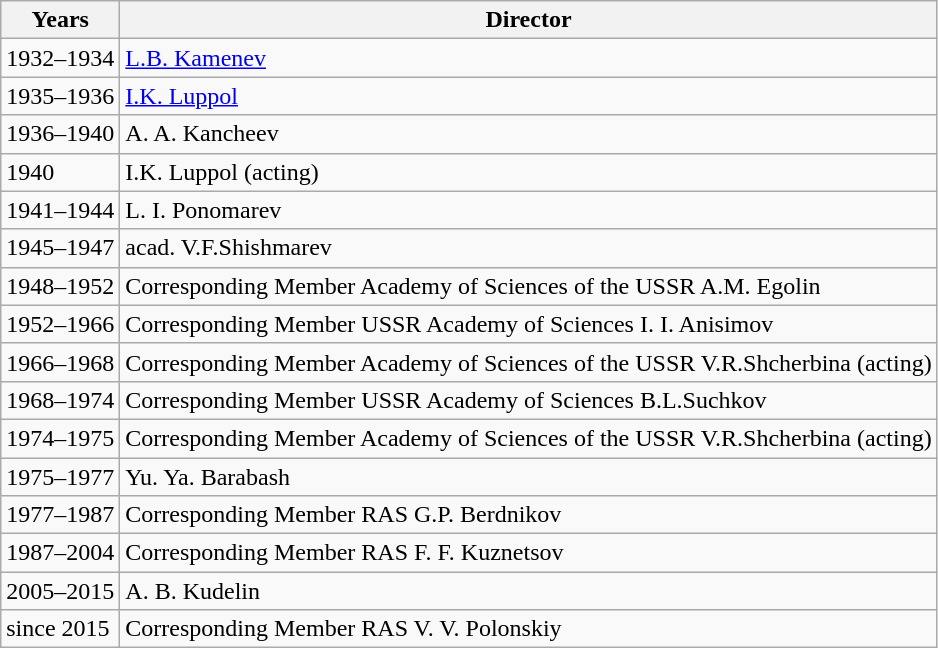<table class="wikitable">
<tr>
<th>Years</th>
<th>Director</th>
</tr>
<tr>
<td>1932–1934</td>
<td><a href='#'>L.B. Kamenev</a></td>
</tr>
<tr>
<td>1935–1936</td>
<td><a href='#'>I.K. Luppol</a></td>
</tr>
<tr>
<td>1936–1940</td>
<td>A. A. Kancheev</td>
</tr>
<tr>
<td>1940</td>
<td>I.K. Luppol (acting)</td>
</tr>
<tr>
<td>1941–1944</td>
<td>L. I. Ponomarev</td>
</tr>
<tr>
<td>1945–1947</td>
<td>acad. V.F.Shishmarev</td>
</tr>
<tr>
<td>1948–1952</td>
<td>Corresponding Member Academy of Sciences of the USSR A.M. Egolin</td>
</tr>
<tr>
<td>1952–1966</td>
<td>Corresponding Member USSR Academy of Sciences I. I. Anisimov</td>
</tr>
<tr>
<td>1966–1968</td>
<td>Corresponding Member Academy of Sciences of the USSR V.R.Shcherbina (acting)</td>
</tr>
<tr>
<td>1968–1974</td>
<td>Corresponding Member USSR Academy of Sciences B.L.Suchkov</td>
</tr>
<tr>
<td>1974–1975</td>
<td>Corresponding Member Academy of Sciences of the USSR V.R.Shcherbina (acting)</td>
</tr>
<tr>
<td>1975–1977</td>
<td>Yu. Ya. Barabash</td>
</tr>
<tr>
<td>1977–1987</td>
<td>Corresponding Member RAS G.P. Berdnikov</td>
</tr>
<tr>
<td>1987–2004</td>
<td>Corresponding Member RAS F. F. Kuznetsov</td>
</tr>
<tr>
<td>2005–2015</td>
<td>A. B. Kudelin</td>
</tr>
<tr>
<td>since 2015</td>
<td>Corresponding Member RAS V. V. Polonskiy</td>
</tr>
</table>
